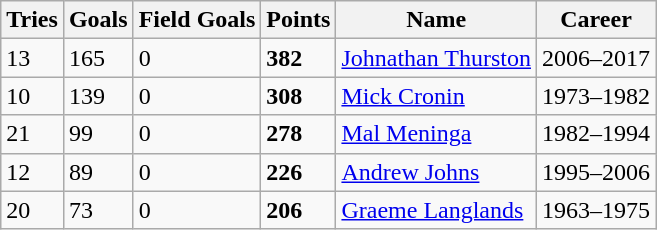<table class="wikitable">
<tr>
<th>Tries</th>
<th>Goals</th>
<th>Field Goals</th>
<th>Points</th>
<th>Name</th>
<th>Career</th>
</tr>
<tr>
<td>13</td>
<td>165</td>
<td>0</td>
<td><strong>382</strong></td>
<td><a href='#'>Johnathan Thurston</a></td>
<td>2006–2017</td>
</tr>
<tr>
<td>10</td>
<td>139</td>
<td>0</td>
<td><strong>308</strong></td>
<td><a href='#'>Mick Cronin</a></td>
<td>1973–1982</td>
</tr>
<tr>
<td>21</td>
<td>99</td>
<td>0</td>
<td><strong>278</strong></td>
<td><a href='#'>Mal Meninga</a></td>
<td>1982–1994</td>
</tr>
<tr>
<td>12</td>
<td>89</td>
<td>0</td>
<td><strong>226</strong></td>
<td><a href='#'>Andrew Johns</a></td>
<td>1995–2006</td>
</tr>
<tr>
<td>20</td>
<td>73</td>
<td>0</td>
<td><strong>206</strong></td>
<td><a href='#'>Graeme Langlands</a></td>
<td>1963–1975</td>
</tr>
</table>
